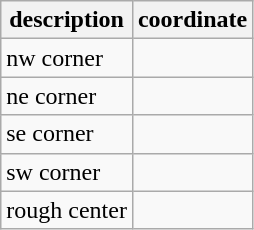<table class="wikitable">
<tr>
<th>description</th>
<th>coordinate</th>
</tr>
<tr>
<td>nw corner</td>
<td></td>
</tr>
<tr>
<td>ne corner</td>
<td></td>
</tr>
<tr>
<td>se corner</td>
<td></td>
</tr>
<tr>
<td>sw corner</td>
<td></td>
</tr>
<tr>
<td>rough center</td>
<td></td>
</tr>
</table>
